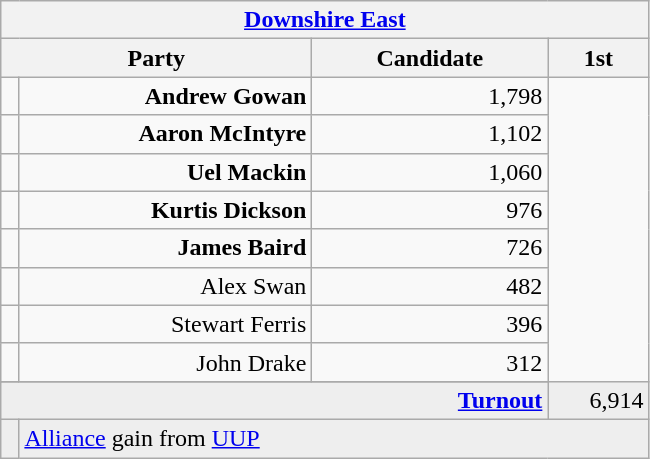<table class="wikitable">
<tr>
<th colspan="4" align="center"><a href='#'>Downshire East</a></th>
</tr>
<tr>
<th colspan="2" align="center" width=200>Party</th>
<th width=150>Candidate</th>
<th width=60>1st </th>
</tr>
<tr>
<td></td>
<td align="right"><strong>Andrew Gowan</strong></td>
<td align="right">1,798</td>
</tr>
<tr>
<td></td>
<td align="right"><strong>Aaron McIntyre</strong></td>
<td align="right">1,102</td>
</tr>
<tr>
<td></td>
<td align="right"><strong>Uel Mackin</strong></td>
<td align="right">1,060</td>
</tr>
<tr>
<td></td>
<td align="right"><strong>Kurtis Dickson</strong></td>
<td align="right">976</td>
</tr>
<tr>
<td></td>
<td align="right"><strong>James Baird</strong></td>
<td align="right">726</td>
</tr>
<tr>
<td></td>
<td align="right">Alex Swan</td>
<td align="right">482</td>
</tr>
<tr>
<td></td>
<td align="right">Stewart Ferris</td>
<td align="right">396</td>
</tr>
<tr>
<td></td>
<td align="right">John Drake</td>
<td align="right">312</td>
</tr>
<tr>
</tr>
<tr bgcolor="EEEEEE">
<td colspan=3 align="right"><strong><a href='#'>Turnout</a></strong></td>
<td align="right">6,914</td>
</tr>
<tr bgcolor="EEEEEE">
<td bgcolor=></td>
<td colspan=4 bgcolor="EEEEEE"><a href='#'>Alliance</a> gain from <a href='#'>UUP</a></td>
</tr>
</table>
